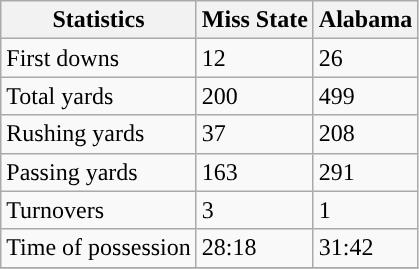<table class="wikitable" style="float: left;">
<tr>
<th>Statistics</th>
<th>Miss State</th>
<th>Alabama</th>
</tr>
<tr>
<td>First downs</td>
<td>12</td>
<td>26</td>
</tr>
<tr>
<td>Total yards</td>
<td>200</td>
<td>499</td>
</tr>
<tr>
<td>Rushing yards</td>
<td>37</td>
<td>208</td>
</tr>
<tr>
<td>Passing yards</td>
<td>163</td>
<td>291</td>
</tr>
<tr>
<td>Turnovers</td>
<td>3</td>
<td>1</td>
</tr>
<tr>
<td>Time of possession</td>
<td>28:18</td>
<td>31:42</td>
</tr>
<tr>
</tr>
</table>
